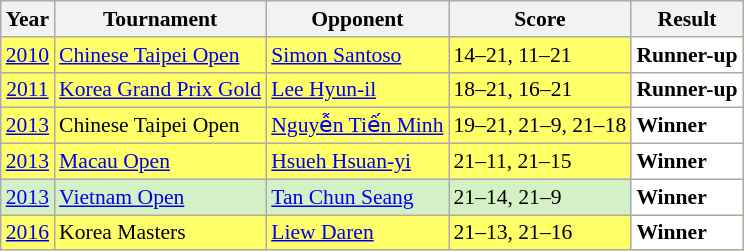<table class="sortable wikitable" style="font-size: 90%;">
<tr>
<th>Year</th>
<th>Tournament</th>
<th>Opponent</th>
<th>Score</th>
<th>Result</th>
</tr>
<tr style="background:#FFFF67">
<td align="center"><a href='#'>2010</a></td>
<td align="left"><a href='#'>Chinese Taipei Open</a></td>
<td align="left"> <a href='#'>Simon Santoso</a></td>
<td align="left">14–21, 11–21</td>
<td style="text-align:left; background:white"> <strong>Runner-up</strong></td>
</tr>
<tr style="background:#FFFF67">
<td align="center"><a href='#'>2011</a></td>
<td align="left"><a href='#'>Korea Grand Prix Gold</a></td>
<td align="left"> <a href='#'>Lee Hyun-il</a></td>
<td align="left">18–21, 16–21</td>
<td style="text-align:left; background:white"> <strong>Runner-up</strong></td>
</tr>
<tr style="background:#FFFF67">
<td align="center"><a href='#'>2013</a></td>
<td align="left">Chinese Taipei Open</td>
<td align="left"> <a href='#'>Nguyễn Tiến Minh</a></td>
<td align="left">19–21, 21–9, 21–18</td>
<td style="text-align:left; background:white"> <strong>Winner</strong></td>
</tr>
<tr style="background:#FFFF67">
<td align="center"><a href='#'>2013</a></td>
<td align="left"><a href='#'>Macau Open</a></td>
<td align="left"> <a href='#'>Hsueh Hsuan-yi</a></td>
<td align="left">21–11, 21–15</td>
<td style="text-align:left; background:white"> <strong>Winner</strong></td>
</tr>
<tr style="background:#D4F1C5">
<td align="center"><a href='#'>2013</a></td>
<td align="left"><a href='#'>Vietnam Open</a></td>
<td align="left"> <a href='#'>Tan Chun Seang</a></td>
<td align="left">21–14, 21–9</td>
<td style="text-align:left; background:white"> <strong>Winner</strong></td>
</tr>
<tr style="background:#FFFF67">
<td align="center"><a href='#'>2016</a></td>
<td align="left">Korea Masters</td>
<td align="left"> <a href='#'>Liew Daren</a></td>
<td align="left">21–13, 21–16</td>
<td style="text-align:left; background:white"> <strong>Winner</strong></td>
</tr>
</table>
